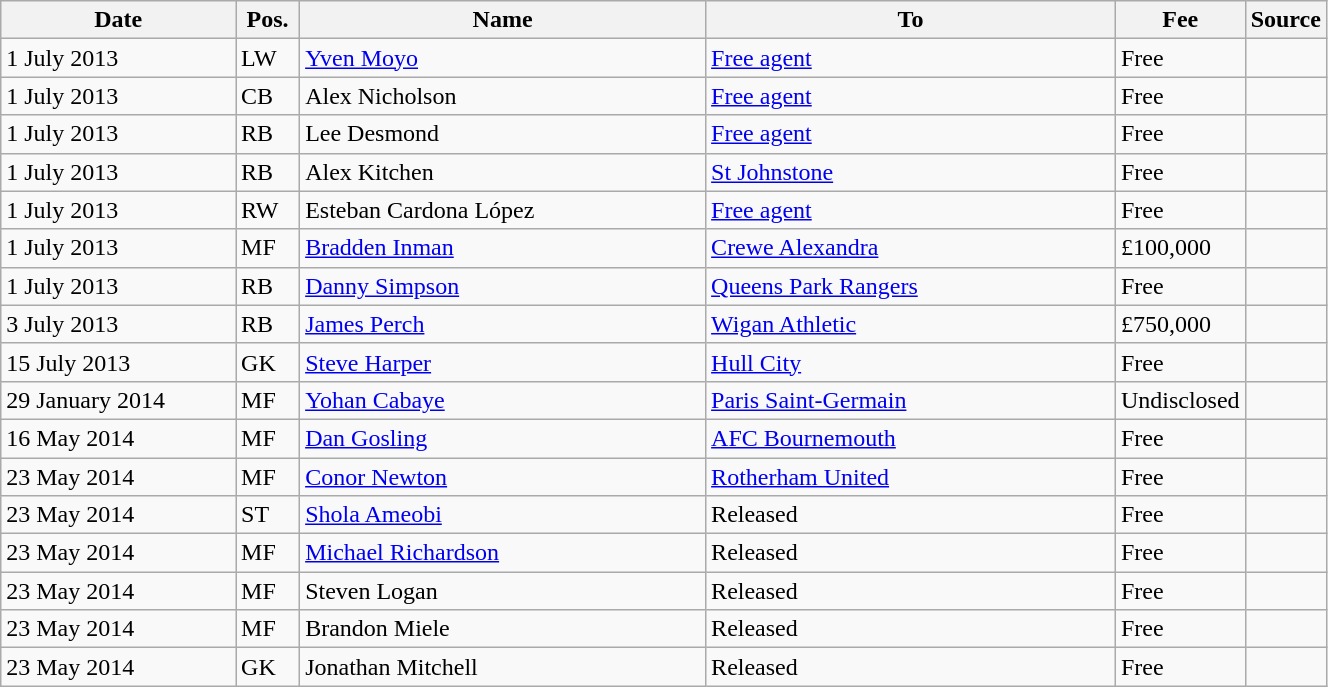<table class="wikitable" style="width:70%;">
<tr>
<th style="width:20%;">Date</th>
<th style="width:5%;">Pos.</th>
<th style="width:35%;">Name</th>
<th style="width:35%;">To</th>
<th style="width:15%;">Fee</th>
<th style="width:10%;">Source</th>
</tr>
<tr>
<td>1 July 2013</td>
<td>LW</td>
<td> <a href='#'>Yven Moyo</a></td>
<td><a href='#'>Free agent</a></td>
<td>Free</td>
<td></td>
</tr>
<tr>
<td>1 July 2013</td>
<td>CB</td>
<td> Alex Nicholson</td>
<td><a href='#'>Free agent</a></td>
<td>Free</td>
<td></td>
</tr>
<tr>
<td>1 July 2013</td>
<td>RB</td>
<td> Lee Desmond</td>
<td><a href='#'>Free agent</a></td>
<td>Free</td>
<td></td>
</tr>
<tr>
<td>1 July 2013</td>
<td>RB</td>
<td> Alex Kitchen</td>
<td><a href='#'>St Johnstone</a></td>
<td>Free</td>
<td></td>
</tr>
<tr>
<td>1 July 2013</td>
<td>RW</td>
<td> Esteban Cardona López</td>
<td><a href='#'>Free agent</a></td>
<td>Free</td>
<td></td>
</tr>
<tr>
<td>1 July 2013</td>
<td>MF</td>
<td> <a href='#'>Bradden Inman</a></td>
<td><a href='#'>Crewe Alexandra</a></td>
<td>£100,000</td>
<td></td>
</tr>
<tr>
<td>1 July 2013</td>
<td>RB</td>
<td> <a href='#'>Danny Simpson</a></td>
<td><a href='#'>Queens Park Rangers</a></td>
<td>Free</td>
<td></td>
</tr>
<tr>
<td>3 July 2013</td>
<td>RB</td>
<td> <a href='#'>James Perch</a></td>
<td><a href='#'>Wigan Athletic</a></td>
<td>£750,000</td>
<td></td>
</tr>
<tr>
<td>15 July 2013</td>
<td>GK</td>
<td> <a href='#'>Steve Harper</a></td>
<td><a href='#'>Hull City</a></td>
<td>Free</td>
<td></td>
</tr>
<tr>
<td>29 January 2014</td>
<td>MF</td>
<td> <a href='#'>Yohan Cabaye</a></td>
<td><a href='#'>Paris Saint-Germain</a></td>
<td>Undisclosed</td>
<td></td>
</tr>
<tr>
<td>16 May 2014</td>
<td>MF</td>
<td> <a href='#'>Dan Gosling</a></td>
<td><a href='#'>AFC Bournemouth</a></td>
<td>Free</td>
<td></td>
</tr>
<tr>
<td>23 May 2014</td>
<td>MF</td>
<td> <a href='#'>Conor Newton</a></td>
<td><a href='#'>Rotherham United</a></td>
<td>Free</td>
<td></td>
</tr>
<tr>
<td>23 May 2014</td>
<td>ST</td>
<td> <a href='#'>Shola Ameobi</a></td>
<td>Released</td>
<td>Free</td>
<td></td>
</tr>
<tr>
<td>23 May 2014</td>
<td>MF</td>
<td> <a href='#'>Michael Richardson</a></td>
<td>Released</td>
<td>Free</td>
<td></td>
</tr>
<tr>
<td>23 May 2014</td>
<td>MF</td>
<td> Steven Logan</td>
<td>Released</td>
<td>Free</td>
<td></td>
</tr>
<tr>
<td>23 May 2014</td>
<td>MF</td>
<td> Brandon Miele</td>
<td>Released</td>
<td>Free</td>
<td></td>
</tr>
<tr>
<td>23 May 2014</td>
<td>GK</td>
<td> Jonathan Mitchell</td>
<td>Released</td>
<td>Free</td>
<td></td>
</tr>
</table>
